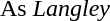<table style="margin:1em auto; text-align:center;">
<tr>
<td colspan=3>As <em>Langley</em></td>
</tr>
<tr>
<td></td>
<td></td>
<td></td>
</tr>
</table>
